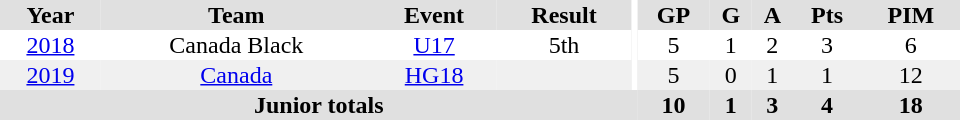<table border="0" cellpadding="1" cellspacing="0" ID="Table3" style="text-align:center; width:40em;">
<tr bgcolor="#e0e0e0">
<th>Year</th>
<th>Team</th>
<th>Event</th>
<th>Result</th>
<th rowspan="98" bgcolor="#ffffff"></th>
<th>GP</th>
<th>G</th>
<th>A</th>
<th>Pts</th>
<th>PIM</th>
</tr>
<tr>
<td><a href='#'>2018</a></td>
<td>Canada Black</td>
<td><a href='#'>U17</a></td>
<td>5th</td>
<td>5</td>
<td>1</td>
<td>2</td>
<td>3</td>
<td>6</td>
</tr>
<tr bgcolor="#f0f0f0">
<td><a href='#'>2019</a></td>
<td><a href='#'>Canada</a></td>
<td><a href='#'>HG18</a></td>
<td></td>
<td>5</td>
<td>0</td>
<td>1</td>
<td>1</td>
<td>12</td>
</tr>
<tr bgcolor="#e0e0e0">
<th colspan="5">Junior totals</th>
<th>10</th>
<th>1</th>
<th>3</th>
<th>4</th>
<th>18</th>
</tr>
</table>
